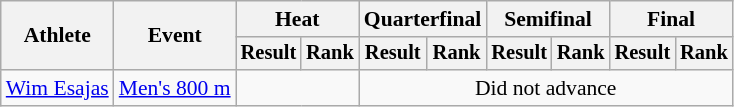<table class="wikitable" style="font-size:90%">
<tr>
<th rowspan="2">Athlete</th>
<th rowspan="2">Event</th>
<th colspan="2">Heat</th>
<th colspan="2">Quarterfinal</th>
<th colspan="2">Semifinal</th>
<th colspan="2">Final</th>
</tr>
<tr style="font-size:95%">
<th>Result</th>
<th>Rank</th>
<th>Result</th>
<th>Rank</th>
<th>Result</th>
<th>Rank</th>
<th>Result</th>
<th>Rank</th>
</tr>
<tr align=center>
<td align=left><a href='#'>Wim Esajas</a></td>
<td align=left><a href='#'>Men's 800 m</a></td>
<td colspan=2></td>
<td colspan=6>Did not advance</td>
</tr>
</table>
